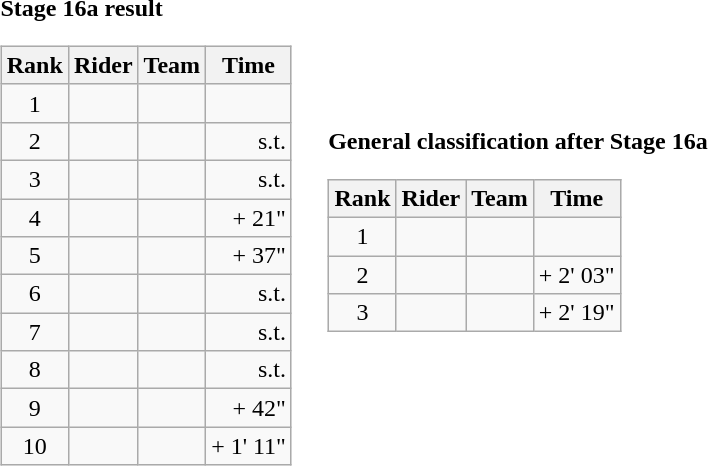<table>
<tr>
<td><strong>Stage 16a result</strong><br><table class="wikitable">
<tr>
<th scope="col">Rank</th>
<th scope="col">Rider</th>
<th scope="col">Team</th>
<th scope="col">Time</th>
</tr>
<tr>
<td style="text-align:center;">1</td>
<td></td>
<td></td>
<td style="text-align:right;"></td>
</tr>
<tr>
<td style="text-align:center;">2</td>
<td></td>
<td></td>
<td style="text-align:right;">s.t.</td>
</tr>
<tr>
<td style="text-align:center;">3</td>
<td></td>
<td></td>
<td style="text-align:right;">s.t.</td>
</tr>
<tr>
<td style="text-align:center;">4</td>
<td></td>
<td></td>
<td style="text-align:right;">+ 21"</td>
</tr>
<tr>
<td style="text-align:center;">5</td>
<td></td>
<td></td>
<td style="text-align:right;">+ 37"</td>
</tr>
<tr>
<td style="text-align:center;">6</td>
<td></td>
<td></td>
<td style="text-align:right;">s.t.</td>
</tr>
<tr>
<td style="text-align:center;">7</td>
<td></td>
<td></td>
<td style="text-align:right;">s.t.</td>
</tr>
<tr>
<td style="text-align:center;">8</td>
<td></td>
<td></td>
<td style="text-align:right;">s.t.</td>
</tr>
<tr>
<td style="text-align:center;">9</td>
<td></td>
<td></td>
<td style="text-align:right;">+ 42"</td>
</tr>
<tr>
<td style="text-align:center;">10</td>
<td></td>
<td></td>
<td style="text-align:right;">+ 1' 11"</td>
</tr>
</table>
</td>
<td></td>
<td><strong>General classification after Stage 16a</strong><br><table class="wikitable">
<tr>
<th scope="col">Rank</th>
<th scope="col">Rider</th>
<th scope="col">Team</th>
<th scope="col">Time</th>
</tr>
<tr>
<td style="text-align:center;">1</td>
<td></td>
<td></td>
<td style="text-align:right;"></td>
</tr>
<tr>
<td style="text-align:center;">2</td>
<td></td>
<td></td>
<td style="text-align:right;">+ 2' 03"</td>
</tr>
<tr>
<td style="text-align:center;">3</td>
<td></td>
<td></td>
<td style="text-align:right;">+ 2' 19"</td>
</tr>
</table>
</td>
</tr>
</table>
